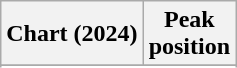<table class="wikitable sortable plainrowheaders" style="text-align:center">
<tr>
<th scope="col">Chart (2024)</th>
<th scope="col">Peak<br>position</th>
</tr>
<tr>
</tr>
<tr>
</tr>
<tr>
</tr>
<tr>
</tr>
<tr>
</tr>
<tr>
</tr>
</table>
